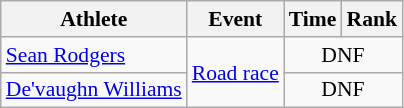<table class=wikitable style="font-size:90%;">
<tr>
<th>Athlete</th>
<th>Event</th>
<th>Time</th>
<th>Rank</th>
</tr>
<tr align=center>
<td align=left><a href='#'>Sean Rodgers</a></td>
<td align=left rowspan=2><a href='#'>Road race</a></td>
<td colspan=2>DNF</td>
</tr>
<tr align=center>
<td align=left><a href='#'>De'vaughn Williams</a></td>
<td colspan=2>DNF</td>
</tr>
</table>
